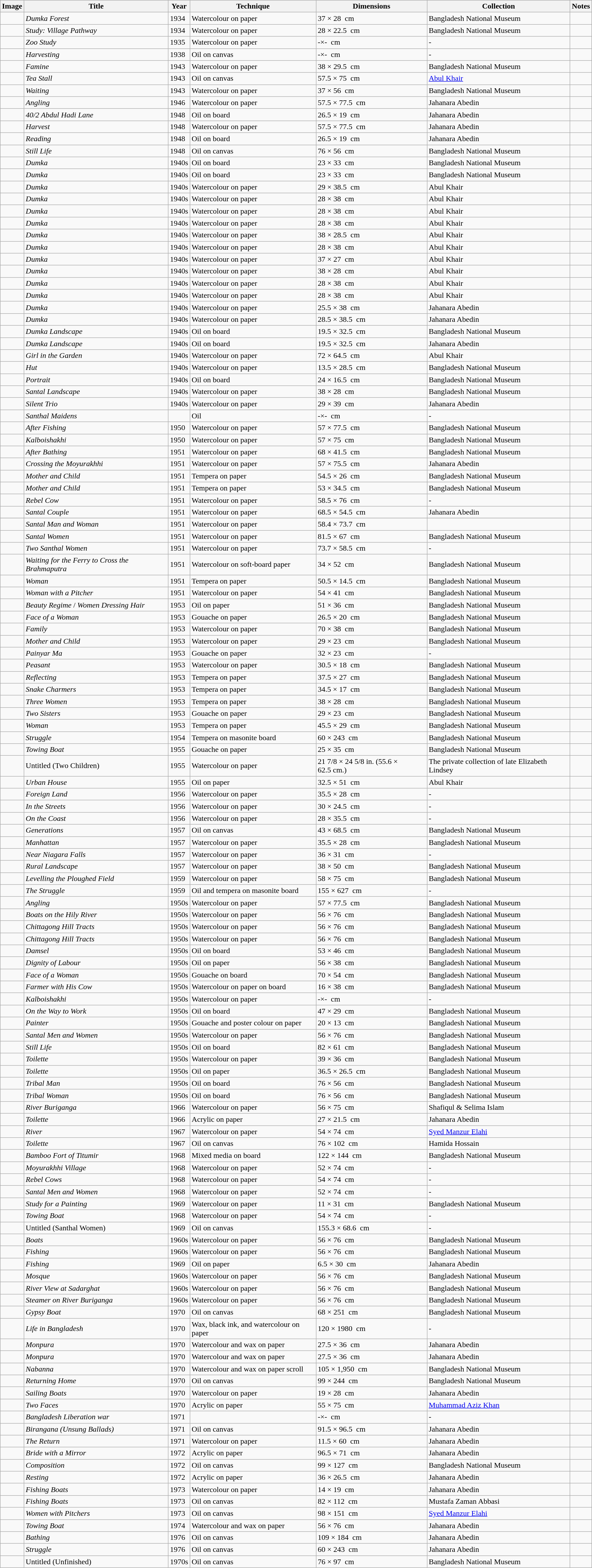<table class="wikitable sortable">
<tr ---->
<th scope="col">Image</th>
<th scope="col">Title</th>
<th scope="col">Year</th>
<th scope="col">Technique</th>
<th scope="col">Dimensions</th>
<th scope="col">Collection</th>
<th scope="col">Notes</th>
</tr>
<tr ---->
<td></td>
<td><em>Dumka Forest</em></td>
<td>1934</td>
<td>Watercolour on paper</td>
<td>37 × 28  cm</td>
<td>Bangladesh National Museum</td>
<td></td>
</tr>
<tr ---->
<td></td>
<td><em>Study: Village Pathway</em></td>
<td>1934</td>
<td>Watercolour on paper</td>
<td>28 × 22.5  cm</td>
<td>Bangladesh National Museum</td>
<td></td>
</tr>
<tr ---->
<td></td>
<td><em>Zoo Study</em></td>
<td>1935</td>
<td>Watercolour on paper</td>
<td>-×-  cm</td>
<td>-</td>
<td></td>
</tr>
<tr ---->
<td></td>
<td><em>Harvesting</em></td>
<td>1938</td>
<td>Oil on canvas</td>
<td>-×-  cm</td>
<td>-</td>
<td></td>
</tr>
<tr ---->
<td></td>
<td><em>Famine</em></td>
<td>1943</td>
<td>Watercolour on paper</td>
<td>38 × 29.5  cm</td>
<td>Bangladesh National Museum</td>
<td></td>
</tr>
<tr ---->
<td></td>
<td><em>Tea Stall</em></td>
<td>1943</td>
<td>Oil on canvas</td>
<td>57.5 × 75  cm</td>
<td><a href='#'>Abul Khair</a></td>
<td></td>
</tr>
<tr ---->
<td></td>
<td><em>Waiting</em></td>
<td>1943</td>
<td>Watercolour on paper</td>
<td>37 × 56  cm</td>
<td>Bangladesh National Museum</td>
<td></td>
</tr>
<tr ---->
<td></td>
<td><em>Angling</em></td>
<td>1946</td>
<td>Watercolour on paper</td>
<td>57.5 × 77.5  cm</td>
<td>Jahanara Abedin</td>
<td></td>
</tr>
<tr ---->
<td></td>
<td><em>40/2 Abdul Hadi Lane</em></td>
<td>1948</td>
<td>Oil on board</td>
<td>26.5 × 19  cm</td>
<td>Jahanara Abedin</td>
<td></td>
</tr>
<tr ---->
<td></td>
<td><em>Harvest</em></td>
<td>1948</td>
<td>Watercolour on paper</td>
<td>57.5 × 77.5  cm</td>
<td>Jahanara Abedin</td>
<td></td>
</tr>
<tr ---->
<td></td>
<td><em>Reading</em></td>
<td>1948</td>
<td>Oil on board</td>
<td>26.5 × 19  cm</td>
<td>Jahanara Abedin</td>
<td></td>
</tr>
<tr ---->
<td></td>
<td><em>Still Life</em></td>
<td>1948</td>
<td>Oil on canvas</td>
<td>76 × 56  cm</td>
<td>Bangladesh National Museum</td>
<td></td>
</tr>
<tr ---->
<td></td>
<td><em>Dumka</em></td>
<td>1940s</td>
<td>Oil on board</td>
<td>23 × 33  cm</td>
<td>Bangladesh National Museum</td>
<td></td>
</tr>
<tr ---->
<td></td>
<td><em>Dumka</em></td>
<td>1940s</td>
<td>Oil on board</td>
<td>23 × 33  cm</td>
<td>Bangladesh National Museum</td>
<td></td>
</tr>
<tr ---->
<td></td>
<td><em>Dumka</em></td>
<td>1940s</td>
<td>Watercolour on paper</td>
<td>29 × 38.5  cm</td>
<td>Abul Khair</td>
<td></td>
</tr>
<tr ---->
<td></td>
<td><em>Dumka</em></td>
<td>1940s</td>
<td>Watercolour on paper</td>
<td>28 × 38  cm</td>
<td>Abul Khair</td>
<td></td>
</tr>
<tr ---->
<td></td>
<td><em>Dumka</em></td>
<td>1940s</td>
<td>Watercolour on paper</td>
<td>28 × 38  cm</td>
<td>Abul Khair</td>
<td></td>
</tr>
<tr ---->
<td></td>
<td><em>Dumka</em></td>
<td>1940s</td>
<td>Watercolour on paper</td>
<td>28 × 38  cm</td>
<td>Abul Khair</td>
<td></td>
</tr>
<tr ---->
<td></td>
<td><em>Dumka</em></td>
<td>1940s</td>
<td>Watercolour on paper</td>
<td>38 × 28.5  cm</td>
<td>Abul Khair</td>
<td></td>
</tr>
<tr ---->
<td></td>
<td><em>Dumka</em></td>
<td>1940s</td>
<td>Watercolour on paper</td>
<td>28 × 38  cm</td>
<td>Abul Khair</td>
<td></td>
</tr>
<tr ---->
<td></td>
<td><em>Dumka</em></td>
<td>1940s</td>
<td>Watercolour on paper</td>
<td>37 × 27  cm</td>
<td>Abul Khair</td>
<td></td>
</tr>
<tr ---->
<td></td>
<td><em>Dumka</em></td>
<td>1940s</td>
<td>Watercolour on paper</td>
<td>38 × 28  cm</td>
<td>Abul Khair</td>
<td></td>
</tr>
<tr ---->
<td></td>
<td><em>Dumka</em></td>
<td>1940s</td>
<td>Watercolour on paper</td>
<td>28 × 38  cm</td>
<td>Abul Khair</td>
<td></td>
</tr>
<tr ---->
<td></td>
<td><em>Dumka</em></td>
<td>1940s</td>
<td>Watercolour on paper</td>
<td>28 × 38  cm</td>
<td>Abul Khair</td>
<td></td>
</tr>
<tr ---->
<td></td>
<td><em>Dumka</em></td>
<td>1940s</td>
<td>Watercolour on paper</td>
<td>25.5 × 38  cm</td>
<td>Jahanara Abedin</td>
<td></td>
</tr>
<tr ---->
<td></td>
<td><em>Dumka</em></td>
<td>1940s</td>
<td>Watercolour on paper</td>
<td>28.5 × 38.5  cm</td>
<td>Jahanara Abedin</td>
<td></td>
</tr>
<tr ---->
<td></td>
<td><em>Dumka Landscape</em></td>
<td>1940s</td>
<td>Oil on board</td>
<td>19.5 × 32.5  cm</td>
<td>Bangladesh National Museum</td>
<td></td>
</tr>
<tr ---->
<td></td>
<td><em>Dumka Landscape</em></td>
<td>1940s</td>
<td>Oil on board</td>
<td>19.5 × 32.5  cm</td>
<td>Jahanara Abedin</td>
<td></td>
</tr>
<tr ---->
<td></td>
<td><em>Girl in the Garden</em></td>
<td>1940s</td>
<td>Watercolour on paper</td>
<td>72 × 64.5  cm</td>
<td>Abul Khair</td>
<td></td>
</tr>
<tr ---->
<td></td>
<td><em>Hut</em></td>
<td>1940s</td>
<td>Watercolour on paper</td>
<td>13.5 × 28.5  cm</td>
<td>Bangladesh National Museum</td>
<td></td>
</tr>
<tr ---->
<td></td>
<td><em>Portrait</em></td>
<td>1940s</td>
<td>Oil on board</td>
<td>24 × 16.5  cm</td>
<td>Bangladesh National Museum</td>
<td></td>
</tr>
<tr ---->
<td></td>
<td><em>Santal Landscape</em></td>
<td>1940s</td>
<td>Watercolour on paper</td>
<td>38 × 28  cm</td>
<td>Bangladesh National Museum</td>
<td></td>
</tr>
<tr ---->
<td></td>
<td><em>Silent Trio</em></td>
<td>1940s</td>
<td>Watercolour on paper</td>
<td>29 × 39  cm</td>
<td>Jahanara Abedin</td>
<td></td>
</tr>
<tr ---->
<td></td>
<td><em>Santhal Maidens</em></td>
<td></td>
<td>Oil</td>
<td>-×-  cm</td>
<td>-</td>
<td></td>
</tr>
<tr ---->
<td></td>
<td><em>After Fishing</em></td>
<td>1950</td>
<td>Watercolour on paper</td>
<td>57 × 77.5  cm</td>
<td>Bangladesh National Museum</td>
<td></td>
</tr>
<tr ---->
<td></td>
<td><em>Kalboishakhi</em></td>
<td>1950</td>
<td>Watercolour on paper</td>
<td>57 × 75  cm</td>
<td>Bangladesh National Museum</td>
<td></td>
</tr>
<tr ---->
<td></td>
<td><em>After Bathing</em></td>
<td>1951</td>
<td>Watercolour on paper</td>
<td>68 × 41.5  cm</td>
<td>Bangladesh National Museum</td>
<td></td>
</tr>
<tr ---->
<td></td>
<td><em>Crossing the Moyurakhhi</em></td>
<td>1951</td>
<td>Watercolour on paper</td>
<td>57 × 75.5  cm</td>
<td>Jahanara Abedin</td>
<td></td>
</tr>
<tr ---->
<td></td>
<td><em>Mother and Child</em></td>
<td>1951</td>
<td>Tempera on paper</td>
<td>54.5 × 26  cm</td>
<td>Bangladesh National Museum</td>
<td></td>
</tr>
<tr ---->
<td></td>
<td><em>Mother and Child</em></td>
<td>1951</td>
<td>Tempera on paper</td>
<td>53 × 34.5  cm</td>
<td>Bangladesh National Museum</td>
<td></td>
</tr>
<tr ---->
<td></td>
<td><em>Rebel Cow</em></td>
<td>1951</td>
<td>Watercolour on paper</td>
<td>58.5 × 76  cm</td>
<td>-</td>
<td></td>
</tr>
<tr ---->
<td></td>
<td><em>Santal Couple</em></td>
<td>1951</td>
<td>Watercolour on paper</td>
<td>68.5 × 54.5  cm</td>
<td>Jahanara Abedin</td>
<td></td>
</tr>
<tr ---->
</tr>
<tr ---->
<td></td>
<td><em>Santal Man and Woman</em></td>
<td>1951</td>
<td>Watercolour on paper</td>
<td>58.4 × 73.7  cm</td>
<td></td>
<td></td>
</tr>
<tr ---->
<td></td>
<td><em>Santal Women</em></td>
<td>1951</td>
<td>Watercolour on paper</td>
<td>81.5 × 67  cm</td>
<td>Bangladesh National Museum</td>
<td></td>
</tr>
<tr ---->
<td></td>
<td><em>Two Santhal Women</em></td>
<td>1951</td>
<td>Watercolour on paper</td>
<td>73.7 × 58.5  cm</td>
<td>-</td>
<td></td>
</tr>
<tr ---->
<td></td>
<td><em>Waiting for the Ferry to Cross the Brahmaputra</em></td>
<td>1951</td>
<td>Watercolour on soft-board paper</td>
<td>34 × 52  cm</td>
<td>Bangladesh National Museum</td>
<td></td>
</tr>
<tr ---->
<td></td>
<td><em>Woman</em></td>
<td>1951</td>
<td>Tempera on paper</td>
<td>50.5 × 14.5  cm</td>
<td>Bangladesh National Museum</td>
<td></td>
</tr>
<tr ---->
<td></td>
<td><em>Woman with a Pitcher</em></td>
<td>1951</td>
<td>Watercolour on paper</td>
<td>54 × 41  cm</td>
<td>Bangladesh National Museum</td>
<td></td>
</tr>
<tr ---->
<td></td>
<td><em>Beauty Regime</em> / <em>Women Dressing Hair</em></td>
<td>1953</td>
<td>Oil on paper</td>
<td>51 × 36  cm</td>
<td>Bangladesh National Museum</td>
<td></td>
</tr>
<tr ---->
<td></td>
<td><em>Face of a Woman</em></td>
<td>1953</td>
<td>Gouache on paper</td>
<td>26.5 × 20  cm</td>
<td>Bangladesh National Museum</td>
<td></td>
</tr>
<tr ---->
<td></td>
<td><em>Family</em></td>
<td>1953</td>
<td>Watercolour on paper</td>
<td>70 × 38  cm</td>
<td>Bangladesh National Museum</td>
<td></td>
</tr>
<tr ---->
<td></td>
<td><em>Mother and Child</em></td>
<td>1953</td>
<td>Watercolour on paper</td>
<td>29 × 23  cm</td>
<td>Bangladesh National Museum</td>
<td></td>
</tr>
<tr ---->
<td></td>
<td><em>Painyar Ma</em></td>
<td>1953</td>
<td>Gouache on paper</td>
<td>32 × 23  cm</td>
<td>-</td>
<td></td>
</tr>
<tr ---->
<td></td>
<td><em>Peasant</em></td>
<td>1953</td>
<td>Watercolour on paper</td>
<td>30.5 × 18  cm</td>
<td>Bangladesh National Museum</td>
<td></td>
</tr>
<tr ---->
<td></td>
<td><em>Reflecting</em></td>
<td>1953</td>
<td>Tempera on paper</td>
<td>37.5 × 27  cm</td>
<td>Bangladesh National Museum</td>
<td></td>
</tr>
<tr ---->
<td></td>
<td><em>Snake Charmers</em></td>
<td>1953</td>
<td>Tempera on paper</td>
<td>34.5 × 17  cm</td>
<td>Bangladesh National Museum</td>
<td></td>
</tr>
<tr ---->
<td></td>
<td><em>Three Women</em></td>
<td>1953</td>
<td>Tempera on paper</td>
<td>38 × 28  cm</td>
<td>Bangladesh National Museum</td>
<td></td>
</tr>
<tr ---->
<td></td>
<td><em>Two Sisters</em></td>
<td>1953</td>
<td>Gouache on paper</td>
<td>29 × 23  cm</td>
<td>Bangladesh National Museum</td>
<td></td>
</tr>
<tr ---->
<td></td>
<td><em>Woman</em></td>
<td>1953</td>
<td>Tempera on paper</td>
<td>45.5 × 29  cm</td>
<td>Bangladesh National Museum</td>
<td></td>
</tr>
<tr ---->
<td></td>
<td><em>Struggle</em></td>
<td>1954</td>
<td>Tempera on masonite board</td>
<td>60 × 243  cm</td>
<td>Bangladesh National Museum</td>
<td></td>
</tr>
<tr ---->
<td></td>
<td><em>Towing Boat</em></td>
<td>1955</td>
<td>Gouache on paper</td>
<td>25 × 35  cm</td>
<td>Bangladesh National Museum</td>
<td></td>
</tr>
<tr ---->
<td></td>
<td>Untitled (Two Children)</td>
<td>1955</td>
<td>Watercolour on paper</td>
<td>21 7/8 × 24 5/8 in. (55.6 × 62.5 cm.)</td>
<td>The private collection of late Elizabeth Lindsey</td>
<td></td>
</tr>
<tr ---->
<td></td>
<td><em>Urban House</em></td>
<td>1955</td>
<td>Oil on paper</td>
<td>32.5 × 51  cm</td>
<td>Abul Khair</td>
<td></td>
</tr>
<tr ---->
<td></td>
<td><em>Foreign Land</em></td>
<td>1956</td>
<td>Watercolour on paper</td>
<td>35.5 × 28  cm</td>
<td>-</td>
<td></td>
</tr>
<tr ---->
<td></td>
<td><em>In the Streets</em></td>
<td>1956</td>
<td>Watercolour on paper</td>
<td>30 × 24.5  cm</td>
<td>-</td>
<td></td>
</tr>
<tr ---->
<td></td>
<td><em>On the Coast</em></td>
<td>1956</td>
<td>Watercolour on paper</td>
<td>28 × 35.5  cm</td>
<td>-</td>
<td></td>
</tr>
<tr ---->
<td></td>
<td><em>Generations</em></td>
<td>1957</td>
<td>Oil on canvas</td>
<td>43 × 68.5  cm</td>
<td>Bangladesh National Museum</td>
<td></td>
</tr>
<tr ---->
<td></td>
<td><em>Manhattan</em></td>
<td>1957</td>
<td>Watercolour on paper</td>
<td>35.5 × 28  cm</td>
<td>Bangladesh National Museum</td>
<td></td>
</tr>
<tr ---->
<td></td>
<td><em>Near Niagara Falls</em></td>
<td>1957</td>
<td>Watercolour on paper</td>
<td>36 × 31  cm</td>
<td>-</td>
<td></td>
</tr>
<tr ---->
<td></td>
<td><em>Rural Landscape</em></td>
<td>1957</td>
<td>Watercolour on paper</td>
<td>38 × 50  cm</td>
<td>Bangladesh National Museum</td>
<td></td>
</tr>
<tr ---->
<td></td>
<td><em>Levelling the Ploughed Field</em></td>
<td>1959</td>
<td>Watercolour on paper</td>
<td>58 × 75  cm</td>
<td>Bangladesh National Museum</td>
<td></td>
</tr>
<tr ---->
<td></td>
<td><em>The Struggle</em></td>
<td>1959</td>
<td>Oil and tempera on masonite board</td>
<td>155 × 627  cm</td>
<td>-</td>
<td></td>
</tr>
<tr ---->
<td></td>
<td><em>Angling</em></td>
<td>1950s</td>
<td>Watercolour on paper</td>
<td>57 × 77.5  cm</td>
<td>Bangladesh National Museum</td>
<td></td>
</tr>
<tr ---->
<td></td>
<td><em>Boats on the Hily River</em></td>
<td>1950s</td>
<td>Watercolour on paper</td>
<td>56 × 76  cm</td>
<td>Bangladesh National Museum</td>
<td></td>
</tr>
<tr ---->
<td></td>
<td><em>Chittagong Hill Tracts</em></td>
<td>1950s</td>
<td>Watercolour on paper</td>
<td>56 × 76  cm</td>
<td>Bangladesh National Museum</td>
<td></td>
</tr>
<tr ---->
<td></td>
<td><em>Chittagong Hill Tracts</em></td>
<td>1950s</td>
<td>Watercolour on paper</td>
<td>56 × 76  cm</td>
<td>Bangladesh National Museum</td>
<td></td>
</tr>
<tr ---->
<td></td>
<td><em>Damsel</em></td>
<td>1950s</td>
<td>Oil on board</td>
<td>53 × 46  cm</td>
<td>Bangladesh National Museum</td>
<td></td>
</tr>
<tr ---->
<td></td>
<td><em>Dignity of Labour</em></td>
<td>1950s</td>
<td>Oil on paper</td>
<td>56 × 38  cm</td>
<td>Bangladesh National Museum</td>
<td></td>
</tr>
<tr ---->
<td></td>
<td><em>Face of a Woman</em></td>
<td>1950s</td>
<td>Gouache on board</td>
<td>70 × 54  cm</td>
<td>Bangladesh National Museum</td>
<td></td>
</tr>
<tr ---->
<td></td>
<td><em>Farmer with His Cow</em></td>
<td>1950s</td>
<td>Watercolour on paper on board</td>
<td>16 × 38  cm</td>
<td>Bangladesh National Museum</td>
<td></td>
</tr>
<tr ---->
<td></td>
<td><em>Kalboishakhi</em></td>
<td>1950s</td>
<td>Watercolour on paper</td>
<td>-×-  cm</td>
<td>-</td>
<td></td>
</tr>
<tr ---->
<td></td>
<td><em>On the Way to Work</em></td>
<td>1950s</td>
<td>Oil on board</td>
<td>47 × 29  cm</td>
<td>Bangladesh National Museum</td>
<td></td>
</tr>
<tr ---->
<td></td>
<td><em>Painter</em></td>
<td>1950s</td>
<td>Gouache and poster colour on paper</td>
<td>20 × 13  cm</td>
<td>Bangladesh National Museum</td>
<td></td>
</tr>
<tr ---->
<td></td>
<td><em>Santal Men and Women</em></td>
<td>1950s</td>
<td>Watercolour on paper</td>
<td>56 × 76  cm</td>
<td>Bangladesh National Museum</td>
<td></td>
</tr>
<tr ---->
<td></td>
<td><em>Still Life</em></td>
<td>1950s</td>
<td>Oil on board</td>
<td>82 × 61  cm</td>
<td>Bangladesh National Museum</td>
<td></td>
</tr>
<tr ---->
<td></td>
<td><em>Toilette</em></td>
<td>1950s</td>
<td>Watercolour on paper</td>
<td>39 × 36  cm</td>
<td>Bangladesh National Museum</td>
<td></td>
</tr>
<tr ---->
<td></td>
<td><em>Toilette</em></td>
<td>1950s</td>
<td>Oil on paper</td>
<td>36.5 × 26.5  cm</td>
<td>Bangladesh National Museum</td>
<td></td>
</tr>
<tr ---->
<td></td>
<td><em>Tribal Man</em></td>
<td>1950s</td>
<td>Oil on board</td>
<td>76 × 56  cm</td>
<td>Bangladesh National Museum</td>
<td></td>
</tr>
<tr ---->
<td></td>
<td><em>Tribal Woman</em></td>
<td>1950s</td>
<td>Oil on board</td>
<td>76 × 56  cm</td>
<td>Bangladesh National Museum</td>
<td></td>
</tr>
<tr ---->
<td></td>
<td><em>River Buriganga</em></td>
<td>1966</td>
<td>Watercolour on paper</td>
<td>56 × 75  cm</td>
<td>Shafiqul & Selima Islam</td>
<td></td>
</tr>
<tr ---->
<td></td>
<td><em>Toilette</em></td>
<td>1966</td>
<td>Acrylic on paper</td>
<td>27 × 21.5  cm</td>
<td>Jahanara Abedin</td>
<td></td>
</tr>
<tr ---->
<td></td>
<td><em>River</em></td>
<td>1967</td>
<td>Watercolour on paper</td>
<td>54 × 74  cm</td>
<td><a href='#'>Syed Manzur Elahi</a></td>
<td></td>
</tr>
<tr ---->
<td></td>
<td><em>Toilette</em></td>
<td>1967</td>
<td>Oil on canvas</td>
<td>76 × 102  cm</td>
<td>Hamida Hossain</td>
<td></td>
</tr>
<tr ---->
<td></td>
<td><em>Bamboo Fort of Titumir</em></td>
<td>1968</td>
<td>Mixed media on board</td>
<td>122 × 144  cm</td>
<td>Bangladesh National Museum</td>
<td></td>
</tr>
<tr ---->
<td></td>
<td><em>Moyurakhhi Village</em></td>
<td>1968</td>
<td>Watercolour on paper</td>
<td>52 × 74  cm</td>
<td>-</td>
<td></td>
</tr>
<tr ---->
<td></td>
<td><em>Rebel Cows</em></td>
<td>1968</td>
<td>Watercolour on paper</td>
<td>54 × 74  cm</td>
<td>-</td>
<td></td>
</tr>
<tr ---->
<td></td>
<td><em>Santal Men and Women</em></td>
<td>1968</td>
<td>Watercolour on paper</td>
<td>52 × 74  cm</td>
<td>-</td>
<td></td>
</tr>
<tr ---->
<td></td>
<td><em>Study for a Painting</em></td>
<td>1969</td>
<td>Watercolour on paper</td>
<td>11 × 31  cm</td>
<td>Bangladesh National Museum</td>
<td></td>
</tr>
<tr ---->
<td></td>
<td><em>Towing Boat</em></td>
<td>1968</td>
<td>Watercolour on paper</td>
<td>54 × 74  cm</td>
<td>-</td>
<td></td>
</tr>
<tr ---->
<td></td>
<td>Untitled (Santhal Women)</td>
<td>1969</td>
<td>Oil on canvas</td>
<td>155.3 × 68.6  cm</td>
<td>-</td>
<td></td>
</tr>
<tr ---->
<td></td>
<td><em>Boats</em></td>
<td>1960s</td>
<td>Watercolour on paper</td>
<td>56 × 76  cm</td>
<td>Bangladesh National Museum</td>
<td></td>
</tr>
<tr ---->
<td></td>
<td><em>Fishing</em></td>
<td>1960s</td>
<td>Watercolour on paper</td>
<td>56 × 76  cm</td>
<td>Bangladesh National Museum</td>
<td></td>
</tr>
<tr ---->
<td></td>
<td><em>Fishing</em></td>
<td>1969</td>
<td>Oil on paper</td>
<td>6.5 × 30  cm</td>
<td>Jahanara Abedin</td>
<td></td>
</tr>
<tr ---->
<td></td>
<td><em>Mosque</em></td>
<td>1960s</td>
<td>Watercolour on paper</td>
<td>56 × 76  cm</td>
<td>Bangladesh National Museum</td>
<td></td>
</tr>
<tr ---->
<td></td>
<td><em>River View at Sadarghat</em></td>
<td>1960s</td>
<td>Watercolour on paper</td>
<td>56 × 76  cm</td>
<td>Bangladesh National Museum</td>
<td></td>
</tr>
<tr ---->
<td></td>
<td><em>Steamer on River Buriganga</em></td>
<td>1960s</td>
<td>Watercolour on paper</td>
<td>56 × 76  cm</td>
<td>Bangladesh National Museum</td>
<td></td>
</tr>
<tr ---->
<td></td>
<td><em>Gypsy Boat</em></td>
<td>1970</td>
<td>Oil on canvas</td>
<td>68 × 251  cm</td>
<td>Bangladesh National Museum</td>
<td></td>
</tr>
<tr ---->
<td></td>
<td><em>Life in Bangladesh</em></td>
<td>1970</td>
<td>Wax, black ink, and watercolour on paper</td>
<td>120 × 1980  cm</td>
<td>-</td>
<td></td>
</tr>
<tr ---->
<td></td>
<td><em>Monpura</em></td>
<td>1970</td>
<td>Watercolour and wax on paper</td>
<td>27.5 × 36  cm</td>
<td>Jahanara Abedin</td>
<td></td>
</tr>
<tr ---->
<td></td>
<td><em>Monpura</em></td>
<td>1970</td>
<td>Watercolour and wax on paper</td>
<td>27.5 × 36  cm</td>
<td>Jahanara Abedin</td>
<td></td>
</tr>
<tr ---->
<td></td>
<td><em>Nabanna</em></td>
<td>1970</td>
<td>Watercolour and wax on paper scroll</td>
<td>105 × 1,950  cm</td>
<td>Bangladesh National Museum</td>
<td></td>
</tr>
<tr ---->
<td></td>
<td><em>Returning Home</em></td>
<td>1970</td>
<td>Oil on canvas</td>
<td>99 × 244  cm</td>
<td>Bangladesh National Museum</td>
<td></td>
</tr>
<tr ---->
<td></td>
<td><em>Sailing Boats</em></td>
<td>1970</td>
<td>Watercolour on paper</td>
<td>19 × 28  cm</td>
<td>Jahanara Abedin</td>
<td></td>
</tr>
<tr ---->
<td></td>
<td><em>Two Faces</em></td>
<td>1970</td>
<td>Acrylic on paper</td>
<td>55 × 75  cm</td>
<td><a href='#'>Muhammad Aziz Khan</a></td>
<td></td>
</tr>
<tr ---->
<td></td>
<td><em>Bangladesh Liberation war</em></td>
<td>1971</td>
<td></td>
<td>-×-  cm</td>
<td>-</td>
<td></td>
</tr>
<tr ---->
<td></td>
<td><em>Birangana (Unsung Ballads)</em></td>
<td>1971</td>
<td>Oil on canvas</td>
<td>91.5 × 96.5  cm</td>
<td>Jahanara Abedin</td>
<td></td>
</tr>
<tr ---->
<td></td>
<td><em>The Return</em></td>
<td>1971</td>
<td>Watercolour on paper</td>
<td>11.5 × 60  cm</td>
<td>Jahanara Abedin</td>
<td></td>
</tr>
<tr ---->
<td></td>
<td><em>Bride with a Mirror</em></td>
<td>1972</td>
<td>Acrylic on paper</td>
<td>96.5 × 71  cm</td>
<td>Jahanara Abedin</td>
<td></td>
</tr>
<tr ---->
<td></td>
<td><em>Composition</em></td>
<td>1972</td>
<td>Oil on canvas</td>
<td>99 × 127  cm</td>
<td>Bangladesh National Museum</td>
<td></td>
</tr>
<tr ---->
<td></td>
<td><em>Resting</em></td>
<td>1972</td>
<td>Acrylic on paper</td>
<td>36 × 26.5  cm</td>
<td>Jahanara Abedin</td>
<td></td>
</tr>
<tr ---->
<td></td>
<td><em>Fishing Boats</em></td>
<td>1973</td>
<td>Watercolour on paper</td>
<td>14 × 19  cm</td>
<td>Jahanara Abedin</td>
<td></td>
</tr>
<tr ---->
<td></td>
<td><em>Fishing Boats</em></td>
<td>1973</td>
<td>Oil on canvas</td>
<td>82 × 112  cm</td>
<td>Mustafa Zaman Abbasi</td>
<td></td>
</tr>
<tr ---->
<td></td>
<td><em>Women with Pitchers</em></td>
<td>1973</td>
<td>Oil on canvas</td>
<td>98 × 151  cm</td>
<td><a href='#'>Syed Manzur Elahi</a></td>
<td></td>
</tr>
<tr ---->
<td></td>
<td><em>Towing Boat</em></td>
<td>1974</td>
<td>Watercolour and wax on paper</td>
<td>56 × 76  cm</td>
<td>Jahanara Abedin</td>
<td></td>
</tr>
<tr ---->
<td></td>
<td><em>Bathing</em></td>
<td>1976</td>
<td>Oil on canvas</td>
<td>109 × 184  cm</td>
<td>Jahanara Abedin</td>
<td></td>
</tr>
<tr ---->
<td></td>
<td><em>Struggle</em></td>
<td>1976</td>
<td>Oil on canvas</td>
<td>60 × 243  cm</td>
<td>Jahanara Abedin</td>
<td></td>
</tr>
<tr ---->
<td></td>
<td>Untitled (Unfinished)</td>
<td>1970s</td>
<td>Oil on canvas</td>
<td>76 × 97  cm</td>
<td>Bangladesh National Museum</td>
<td></td>
</tr>
</table>
